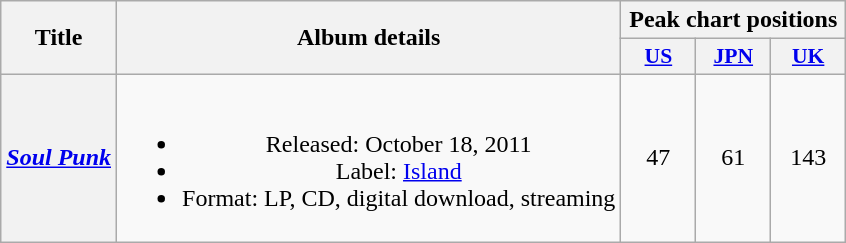<table class="wikitable plainrowheaders" style="text-align:center;">
<tr>
<th rowspan="2">Title</th>
<th rowspan="2">Album details</th>
<th colspan="3">Peak chart positions</th>
</tr>
<tr>
<th scope="col" style="width:3em;font-size:90%;"><a href='#'>US</a><br></th>
<th scope="col" style="width:3em;font-size:90%;"><a href='#'>JPN</a><br></th>
<th scope="col" style="width:3em;font-size:90%;"><a href='#'>UK</a><br></th>
</tr>
<tr>
<th scope="row"><em><a href='#'>Soul Punk</a></em></th>
<td><br><ul><li>Released: October 18, 2011</li><li>Label: <a href='#'>Island</a></li><li>Format: LP, CD, digital download, streaming</li></ul></td>
<td>47</td>
<td>61</td>
<td>143</td>
</tr>
</table>
